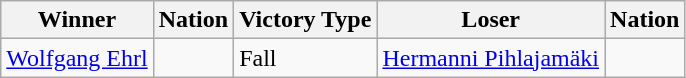<table class="wikitable sortable" style="text-align:left;">
<tr>
<th>Winner</th>
<th>Nation</th>
<th>Victory Type</th>
<th>Loser</th>
<th>Nation</th>
</tr>
<tr>
<td><a href='#'>Wolfgang Ehrl</a></td>
<td></td>
<td>Fall</td>
<td><a href='#'>Hermanni Pihlajamäki</a></td>
<td></td>
</tr>
</table>
